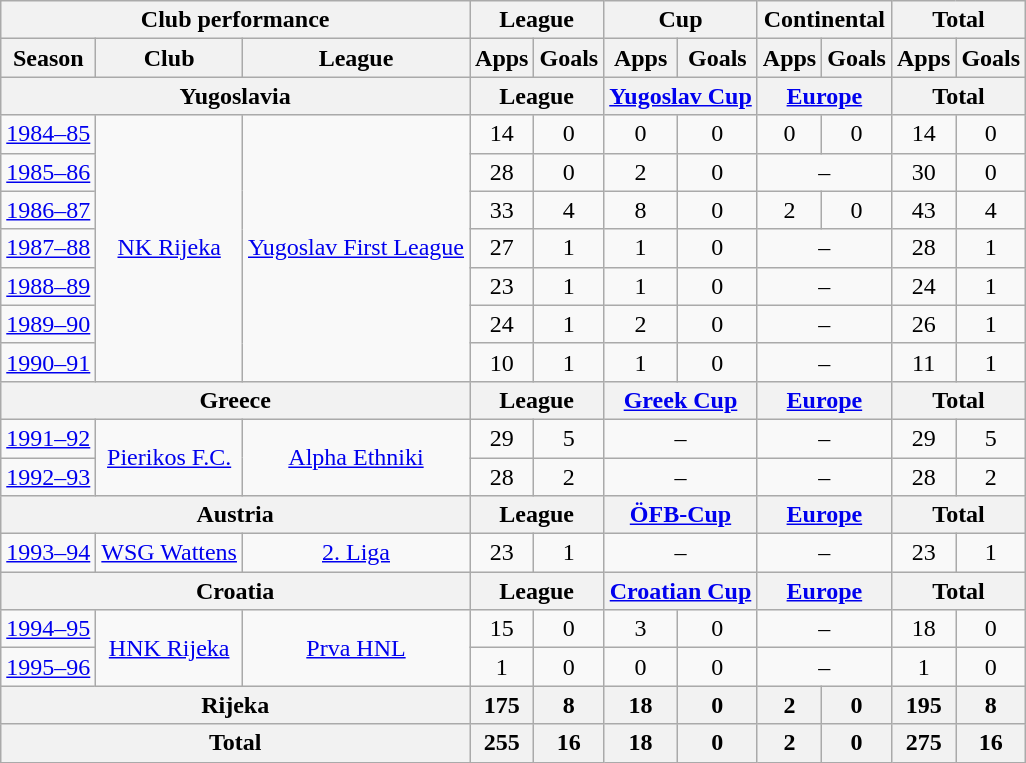<table class="wikitable" style="text-align:center;">
<tr>
<th colspan=3>Club performance</th>
<th colspan=2>League</th>
<th colspan=2>Cup</th>
<th colspan=2>Continental</th>
<th colspan=2>Total</th>
</tr>
<tr>
<th>Season</th>
<th>Club</th>
<th>League</th>
<th>Apps</th>
<th>Goals</th>
<th>Apps</th>
<th>Goals</th>
<th>Apps</th>
<th>Goals</th>
<th>Apps</th>
<th>Goals</th>
</tr>
<tr>
<th colspan=3>Yugoslavia</th>
<th colspan=2>League</th>
<th colspan=2><a href='#'>Yugoslav Cup</a></th>
<th colspan=2><a href='#'>Europe</a></th>
<th colspan=2>Total</th>
</tr>
<tr>
<td><a href='#'>1984–85</a></td>
<td rowspan="7"><a href='#'>NK Rijeka</a></td>
<td rowspan="7"><a href='#'>Yugoslav First League</a></td>
<td>14</td>
<td>0</td>
<td>0</td>
<td>0</td>
<td>0</td>
<td>0</td>
<td>14</td>
<td>0</td>
</tr>
<tr>
<td><a href='#'>1985–86</a></td>
<td>28</td>
<td>0</td>
<td>2</td>
<td>0</td>
<td colspan="2">–</td>
<td>30</td>
<td>0</td>
</tr>
<tr>
<td><a href='#'>1986–87</a></td>
<td>33</td>
<td>4</td>
<td>8</td>
<td>0</td>
<td>2</td>
<td>0</td>
<td>43</td>
<td>4</td>
</tr>
<tr>
<td><a href='#'>1987–88</a></td>
<td>27</td>
<td>1</td>
<td>1</td>
<td>0</td>
<td colspan="2">–</td>
<td>28</td>
<td>1</td>
</tr>
<tr>
<td><a href='#'>1988–89</a></td>
<td>23</td>
<td>1</td>
<td>1</td>
<td>0</td>
<td colspan="2">–</td>
<td>24</td>
<td>1</td>
</tr>
<tr>
<td><a href='#'>1989–90</a></td>
<td>24</td>
<td>1</td>
<td>2</td>
<td>0</td>
<td colspan="2">–</td>
<td>26</td>
<td>1</td>
</tr>
<tr>
<td><a href='#'>1990–91</a></td>
<td>10</td>
<td>1</td>
<td>1</td>
<td>0</td>
<td colspan="2">–</td>
<td>11</td>
<td>1</td>
</tr>
<tr>
<th colspan=3>Greece</th>
<th colspan=2>League</th>
<th colspan=2><a href='#'>Greek Cup</a></th>
<th colspan=2><a href='#'>Europe</a></th>
<th colspan=2>Total</th>
</tr>
<tr>
<td><a href='#'>1991–92</a></td>
<td rowspan="2"><a href='#'>Pierikos F.C.</a></td>
<td rowspan="2"><a href='#'>Alpha Ethniki</a></td>
<td>29</td>
<td>5</td>
<td colspan="2">–</td>
<td colspan="2">–</td>
<td>29</td>
<td>5</td>
</tr>
<tr>
<td><a href='#'>1992–93</a></td>
<td>28</td>
<td>2</td>
<td colspan="2">–</td>
<td colspan="2">–</td>
<td>28</td>
<td>2</td>
</tr>
<tr>
<th colspan=3>Austria</th>
<th colspan=2>League</th>
<th colspan=2><a href='#'>ÖFB-Cup</a></th>
<th colspan=2><a href='#'>Europe</a></th>
<th colspan=2>Total</th>
</tr>
<tr>
<td><a href='#'>1993–94</a></td>
<td rowspan="1"><a href='#'>WSG Wattens</a></td>
<td rowspan="1"><a href='#'>2. Liga</a></td>
<td>23</td>
<td>1</td>
<td colspan="2">–</td>
<td colspan="2">–</td>
<td>23</td>
<td>1</td>
</tr>
<tr>
<th colspan=3>Croatia</th>
<th colspan=2>League</th>
<th colspan=2><a href='#'>Croatian Cup</a></th>
<th colspan=2><a href='#'>Europe</a></th>
<th colspan=2>Total</th>
</tr>
<tr>
<td><a href='#'>1994–95</a></td>
<td rowspan="2"><a href='#'>HNK Rijeka</a></td>
<td rowspan="2"><a href='#'>Prva HNL</a></td>
<td>15</td>
<td>0</td>
<td>3</td>
<td>0</td>
<td colspan="2">–</td>
<td>18</td>
<td>0</td>
</tr>
<tr>
<td><a href='#'>1995–96</a></td>
<td>1</td>
<td>0</td>
<td>0</td>
<td>0</td>
<td colspan="2">–</td>
<td>1</td>
<td>0</td>
</tr>
<tr>
<th colspan=3>Rijeka</th>
<th>175</th>
<th>8</th>
<th>18</th>
<th>0</th>
<th>2</th>
<th>0</th>
<th>195</th>
<th>8</th>
</tr>
<tr>
<th colspan=3>Total</th>
<th>255</th>
<th>16</th>
<th>18</th>
<th>0</th>
<th>2</th>
<th>0</th>
<th>275</th>
<th>16</th>
</tr>
</table>
